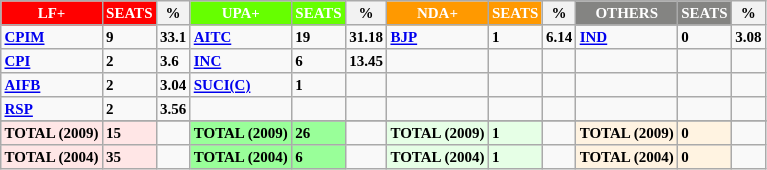<table class="wikitable" style="font-weight: bold; font-size: x-small; font-family: verdana">
<tr>
<th style="background:#f00; color:white;">LF+</th>
<th style="background:#f00; color:white;">SEATS</th>
<th>%</th>
<th style="background:#66FF00; color:white;">UPA+</th>
<th style="background:#66FF00; color:white;">SEATS</th>
<th>%</th>
<th style="background:#f90; color:white;">NDA+</th>
<th style="background:#f90; color:white;">SEATS</th>
<th>%</th>
<th style="background:#848482; color:white;">OTHERS</th>
<th style="background:#848482; color:white;">SEATS</th>
<th>%</th>
</tr>
<tr>
<td><a href='#'>CPIM</a></td>
<td>9</td>
<td>33.1</td>
<td><a href='#'>AITC</a></td>
<td>19</td>
<td>31.18</td>
<td><a href='#'>BJP</a></td>
<td>1</td>
<td>6.14</td>
<td><a href='#'>IND</a></td>
<td>0</td>
<td>3.08</td>
</tr>
<tr>
<td><a href='#'>CPI</a></td>
<td>2</td>
<td>3.6</td>
<td><a href='#'>INC</a></td>
<td>6</td>
<td>13.45</td>
<td></td>
<td></td>
<td></td>
<td></td>
<td></td>
<td></td>
</tr>
<tr>
<td><a href='#'>AIFB</a></td>
<td>2</td>
<td>3.04</td>
<td><a href='#'>SUCI(C)</a></td>
<td>1</td>
<td></td>
<td></td>
<td></td>
<td></td>
<td></td>
<td></td>
<td></td>
</tr>
<tr>
<td><a href='#'>RSP</a></td>
<td>2</td>
<td>3.56</td>
<td></td>
<td></td>
<td></td>
<td></td>
<td></td>
<td></td>
<td></td>
<td></td>
<td></td>
</tr>
<tr>
</tr>
<tr>
</tr>
<tr>
</tr>
<tr>
<td style="background:#ffe6e6;">TOTAL (2009)</td>
<td style="background:#ffe6e6;">15</td>
<td></td>
<td style="background:#9f9;">TOTAL (2009)</td>
<td style="background:#9f9;">26</td>
<td></td>
<td style="background:#e6ffe6;">TOTAL (2009)</td>
<td style="background:#e6ffe6;">1</td>
<td></td>
<td style="background:#fff3e1;">TOTAL (2009)</td>
<td style="background:#fff3e1;">0</td>
<td></td>
</tr>
<tr>
<td style="background:#ffe6e6;">TOTAL (2004)</td>
<td style="background:#ffe6e6;">35</td>
<td></td>
<td style="background:#9f9;">TOTAL (2004)</td>
<td style="background:#9f9;">6</td>
<td></td>
<td style="background:#e6ffe6;">TOTAL (2004)</td>
<td style="background:#e6ffe6;">1</td>
<td></td>
<td style="background:#fff3e1;">TOTAL (2004)</td>
<td style="background:#fff3e1;">0</td>
<td></td>
</tr>
</table>
